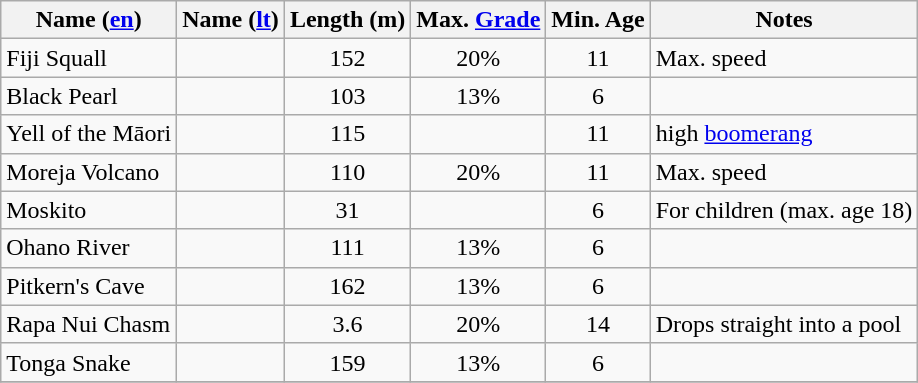<table class="wikitable sortable">
<tr>
<th>Name (<a href='#'>en</a>)</th>
<th>Name (<a href='#'>lt</a>)</th>
<th>Length (m)</th>
<th>Max. <a href='#'>Grade</a></th>
<th>Min. Age</th>
<th>Notes</th>
</tr>
<tr>
<td>Fiji Squall</td>
<td></td>
<td style="text-align:center">152</td>
<td style="text-align:center">20%</td>
<td style="text-align:center">11</td>
<td>Max. speed </td>
</tr>
<tr>
<td>Black Pearl</td>
<td></td>
<td style="text-align:center">103</td>
<td style="text-align:center">13%</td>
<td style="text-align:center">6</td>
</tr>
<tr>
<td>Yell of the Māori</td>
<td></td>
<td style="text-align:center">115</td>
<td></td>
<td style="text-align:center">11</td>
<td> high <a href='#'>boomerang</a></td>
</tr>
<tr>
<td>Moreja Volcano</td>
<td></td>
<td style="text-align:center">110</td>
<td style="text-align:center">20%</td>
<td style="text-align:center">11</td>
<td>Max. speed </td>
</tr>
<tr>
<td>Moskito</td>
<td></td>
<td style="text-align:center">31</td>
<td style="text-align:center"></td>
<td style="text-align:center">6</td>
<td>For children (max. age 18)</td>
</tr>
<tr>
<td>Ohano River</td>
<td></td>
<td style="text-align:center">111</td>
<td style="text-align:center">13%</td>
<td style="text-align:center">6</td>
<td></td>
</tr>
<tr>
<td>Pitkern's Cave</td>
<td></td>
<td style="text-align:center">162</td>
<td style="text-align:center">13%</td>
<td style="text-align:center">6</td>
<td></td>
</tr>
<tr>
<td>Rapa Nui Chasm</td>
<td></td>
<td style="text-align:center">3.6</td>
<td style="text-align:center">20%</td>
<td style="text-align:center">14</td>
<td>Drops straight into a pool</td>
</tr>
<tr>
<td>Tonga Snake</td>
<td></td>
<td style="text-align:center">159</td>
<td style="text-align:center">13%</td>
<td style="text-align:center">6</td>
<td></td>
</tr>
<tr>
</tr>
</table>
